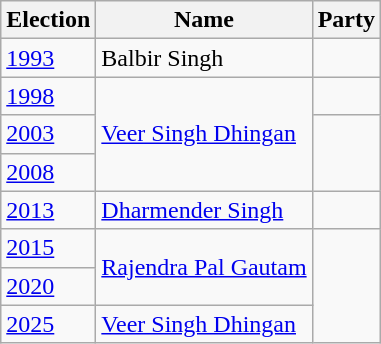<table class="wikitable sortable">
<tr>
<th>Election</th>
<th>Name</th>
<th colspan=2>Party</th>
</tr>
<tr>
<td><a href='#'>1993</a></td>
<td>Balbir Singh</td>
<td></td>
</tr>
<tr>
<td><a href='#'>1998</a></td>
<td rowspan="3"><a href='#'>Veer Singh Dhingan</a></td>
<td></td>
</tr>
<tr>
<td><a href='#'>2003</a></td>
</tr>
<tr>
<td><a href='#'>2008</a></td>
</tr>
<tr>
<td><a href='#'>2013</a></td>
<td><a href='#'>Dharmender Singh</a></td>
<td></td>
</tr>
<tr>
<td><a href='#'>2015</a></td>
<td rowspan="2"><a href='#'>Rajendra Pal Gautam</a></td>
</tr>
<tr>
<td><a href='#'>2020</a></td>
</tr>
<tr>
<td><a href='#'>2025</a></td>
<td><a href='#'>Veer Singh Dhingan</a></td>
</tr>
</table>
